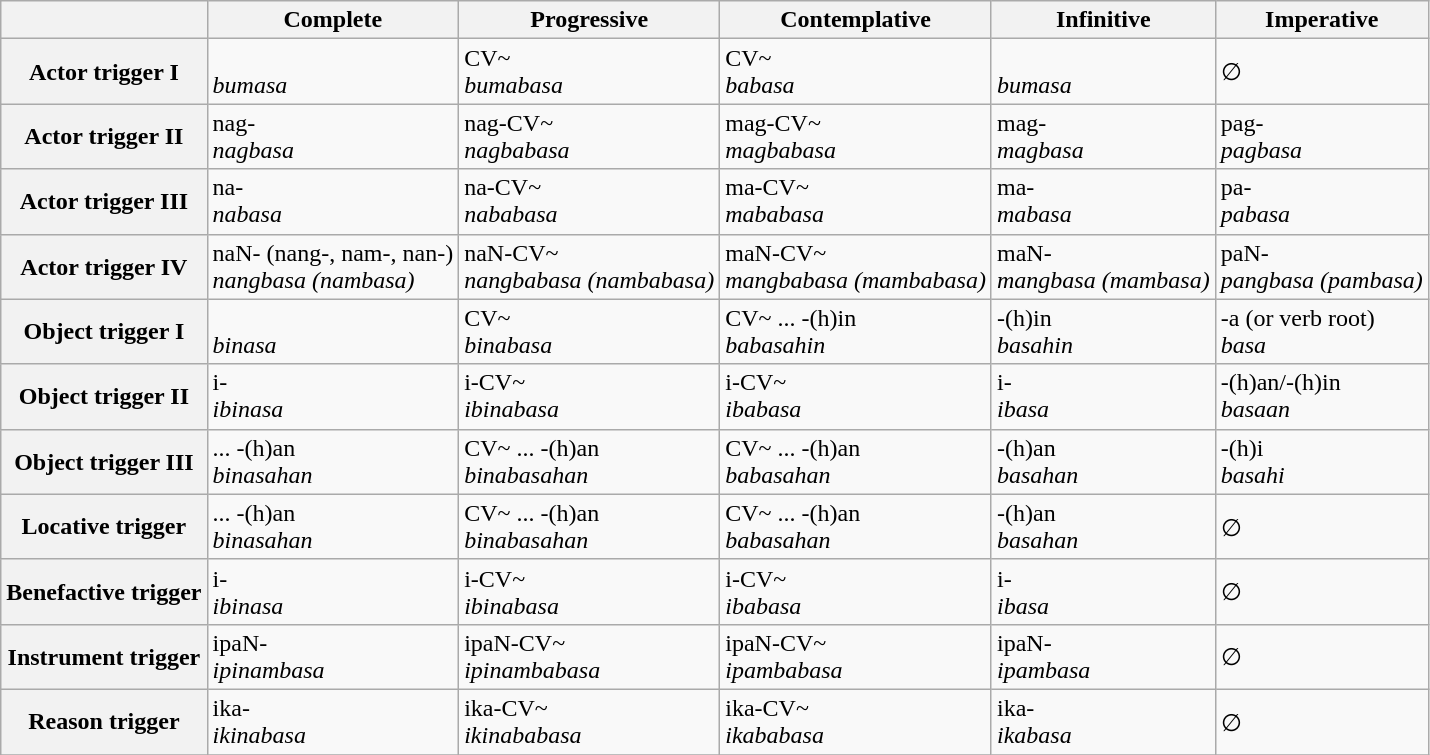<table class="wikitable">
<tr>
<th> </th>
<th>Complete</th>
<th>Progressive</th>
<th>Contemplative</th>
<th>Infinitive</th>
<th>Imperative</th>
</tr>
<tr>
<th>Actor trigger I</th>
<td><br><em>bumasa</em></td>
<td>CV~<br><em>bumabasa</em></td>
<td>CV~<br><em>babasa</em></td>
<td><br><em>bumasa</em></td>
<td>∅</td>
</tr>
<tr>
<th>Actor trigger II</th>
<td>nag-<br><em>nagbasa</em></td>
<td>nag-CV~<br><em>nagbabasa</em></td>
<td>mag-CV~<br><em>magbabasa</em></td>
<td>mag-<br><em>magbasa</em></td>
<td>pag-<br><em>pagbasa</em></td>
</tr>
<tr>
<th>Actor trigger III</th>
<td>na-<br><em>nabasa</em></td>
<td>na-CV~<br><em>nababasa</em></td>
<td>ma-CV~<br><em>mababasa</em></td>
<td>ma-<br><em>mabasa</em></td>
<td>pa-<br><em>pabasa</em></td>
</tr>
<tr>
<th>Actor trigger IV</th>
<td>naN- (nang-, nam-, nan-) <br><em>nangbasa (nambasa)</em></td>
<td>naN-CV~<br><em>nangbabasa (nambabasa)</em></td>
<td>maN-CV~<br><em>mangbabasa (mambabasa)</em></td>
<td>maN-<br><em>mangbasa (mambasa)</em></td>
<td>paN-<br><em>pangbasa (pambasa)</em></td>
</tr>
<tr>
<th>Object trigger I</th>
<td><br><em>binasa</em></td>
<td>CV~<br><em>binabasa</em></td>
<td>CV~ ... -(h)in<br><em>babasahin</em></td>
<td>-(h)in<br><em>basahin</em></td>
<td>-a (or verb root)<br><em>basa</em></td>
</tr>
<tr>
<th>Object trigger II</th>
<td>i-<br><em>ibinasa</em></td>
<td>i-CV~<br><em>ibinabasa</em></td>
<td>i-CV~<br><em>ibabasa</em></td>
<td>i-<br><em>ibasa</em></td>
<td>-(h)an/-(h)in<br><em>basaan</em></td>
</tr>
<tr>
<th>Object trigger III</th>
<td> ... -(h)an<br><em>binasahan</em></td>
<td>CV~ ... -(h)an<br><em>binabasahan</em></td>
<td>CV~ ... -(h)an<br><em>babasahan</em></td>
<td>-(h)an<br><em>basahan</em></td>
<td>-(h)i <br><em>basahi</em></td>
</tr>
<tr>
<th>Locative trigger</th>
<td> ... -(h)an<br><em>binasahan</em></td>
<td>CV~ ... -(h)an<br><em>binabasahan</em></td>
<td>CV~ ... -(h)an<br><em>babasahan</em></td>
<td>-(h)an<br><em>basahan</em></td>
<td>∅</td>
</tr>
<tr>
<th>Benefactive trigger</th>
<td>i-<br><em>ibinasa</em></td>
<td>i-CV~<br><em>ibinabasa</em></td>
<td>i-CV~<br><em>ibabasa</em></td>
<td>i-<br><em>ibasa</em></td>
<td>∅</td>
</tr>
<tr>
<th>Instrument trigger</th>
<td>ipaN-<br><em>ipinambasa</em></td>
<td>ipaN-CV~<br><em>ipinambabasa</em></td>
<td>ipaN-CV~<br><em>ipambabasa</em></td>
<td>ipaN-<br><em>ipambasa</em></td>
<td>∅</td>
</tr>
<tr>
<th>Reason trigger</th>
<td>ika-<br><em>ikinabasa</em></td>
<td>ika-CV~<br><em>ikinababasa</em></td>
<td>ika-CV~<br><em>ikababasa</em></td>
<td>ika-<br><em>ikabasa</em></td>
<td>∅</td>
</tr>
<tr>
</tr>
</table>
